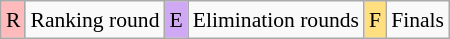<table class="wikitable" style="margin:0.5em auto; font-size:90%; line-height:1.25em;">
<tr>
<td bgcolor="#FFBBBB" align=center>R</td>
<td>Ranking round</td>
<td bgcolor="#D0A9F5" align=center>E</td>
<td>Elimination rounds</td>
<td bgcolor="#FFDF80" align=center>F</td>
<td>Finals</td>
</tr>
</table>
